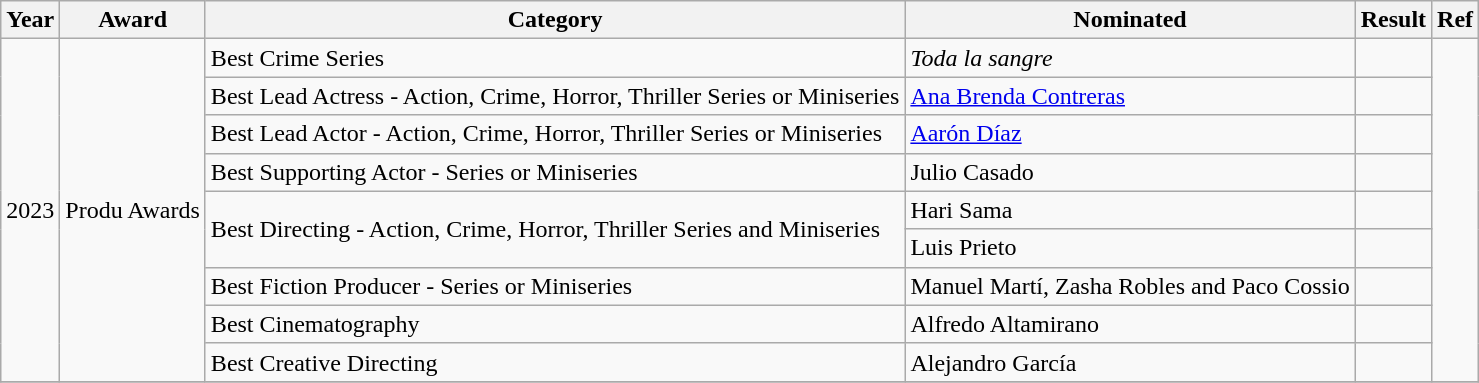<table class="wikitable plainrowheaders">
<tr>
<th scope="col">Year</th>
<th scope="col">Award</th>
<th scope="col">Category</th>
<th scope="col">Nominated</th>
<th scope="col">Result</th>
<th scope="col">Ref</th>
</tr>
<tr>
<td rowspan="9">2023</td>
<td rowspan="9">Produ Awards</td>
<td>Best Crime Series</td>
<td><em>Toda la sangre</em></td>
<td></td>
<td align="center" rowspan="9"></td>
</tr>
<tr>
<td>Best Lead Actress - Action, Crime, Horror, Thriller Series or Miniseries</td>
<td><a href='#'>Ana Brenda Contreras</a></td>
<td></td>
</tr>
<tr>
<td>Best Lead Actor - Action, Crime, Horror, Thriller Series or Miniseries</td>
<td><a href='#'>Aarón Díaz</a></td>
<td></td>
</tr>
<tr>
<td>Best Supporting Actor - Series or Miniseries</td>
<td>Julio Casado</td>
<td></td>
</tr>
<tr>
<td rowspan="2">Best Directing - Action, Crime, Horror, Thriller Series and Miniseries</td>
<td>Hari Sama</td>
<td></td>
</tr>
<tr>
<td>Luis Prieto</td>
<td></td>
</tr>
<tr>
<td>Best Fiction Producer - Series or Miniseries</td>
<td>Manuel Martí, Zasha Robles and Paco Cossio</td>
<td></td>
</tr>
<tr>
<td>Best Cinematography</td>
<td>Alfredo Altamirano</td>
<td></td>
</tr>
<tr>
<td>Best Creative Directing</td>
<td>Alejandro García</td>
<td></td>
</tr>
<tr>
</tr>
</table>
